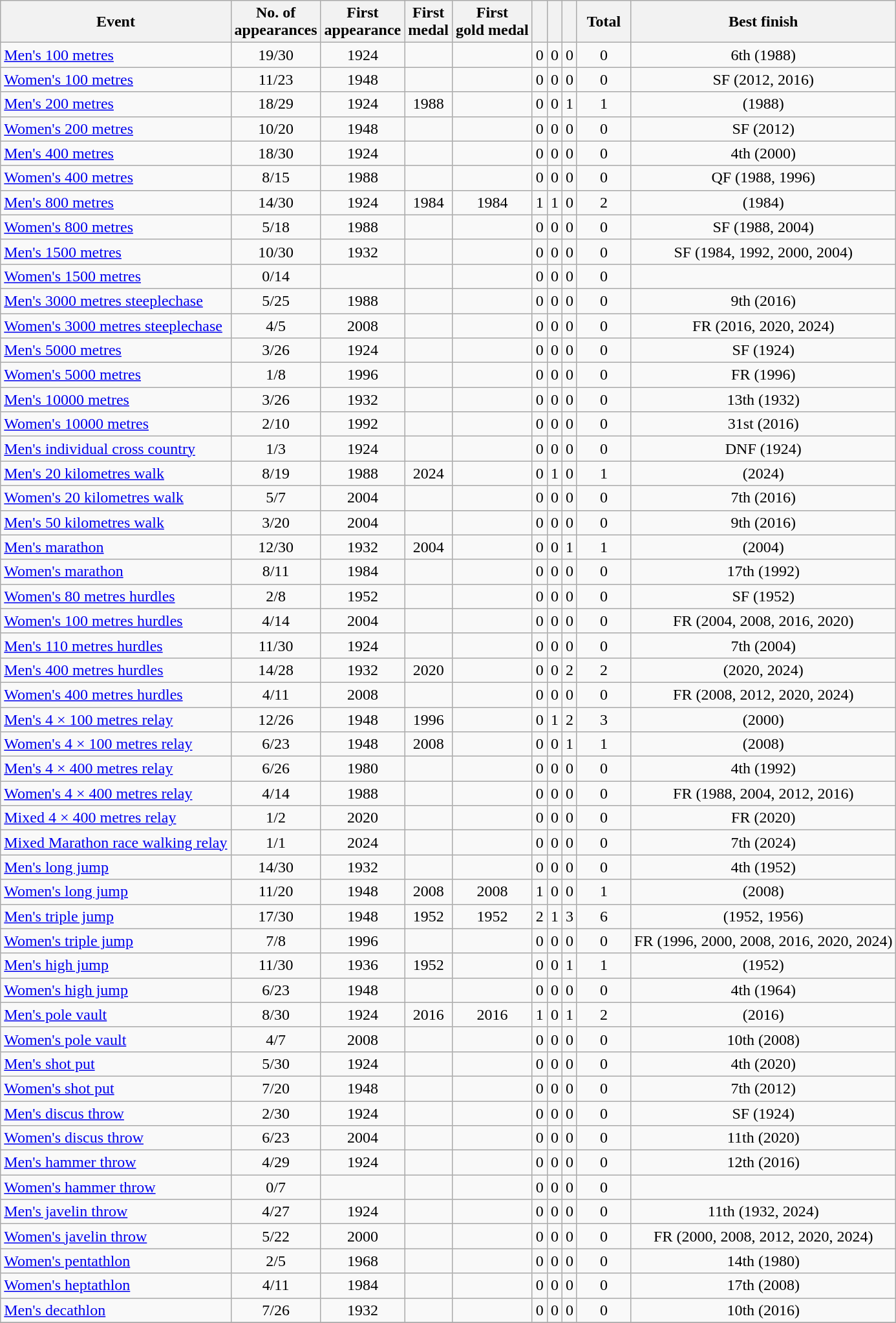<table class="wikitable sortable" style="text-align:center">
<tr>
<th>Event</th>
<th>No. of<br>appearances</th>
<th>First<br>appearance</th>
<th>First<br>medal</th>
<th>First<br>gold medal</th>
<th width:3em; font-weight:bold;"></th>
<th width:3em; font-weight:bold;"></th>
<th width:3em; font-weight:bold;"></th>
<th style="width:3em; font-weight:bold;">Total</th>
<th>Best finish</th>
</tr>
<tr>
<td align=left><a href='#'>Men's 100 metres</a></td>
<td>19/30</td>
<td>1924</td>
<td></td>
<td></td>
<td>0</td>
<td>0</td>
<td>0</td>
<td>0</td>
<td>6th (1988)</td>
</tr>
<tr>
<td align=left><a href='#'>Women's 100 metres</a></td>
<td>11/23</td>
<td>1948</td>
<td></td>
<td></td>
<td>0</td>
<td>0</td>
<td>0</td>
<td>0</td>
<td>SF (2012, 2016)</td>
</tr>
<tr>
<td align=left><a href='#'>Men's 200 metres</a></td>
<td>18/29</td>
<td>1924</td>
<td>1988</td>
<td></td>
<td>0</td>
<td>0</td>
<td>1</td>
<td>1</td>
<td> (1988)</td>
</tr>
<tr>
<td align=left><a href='#'>Women's 200 metres</a></td>
<td>10/20</td>
<td>1948</td>
<td></td>
<td></td>
<td>0</td>
<td>0</td>
<td>0</td>
<td>0</td>
<td>SF (2012)</td>
</tr>
<tr>
<td align=left><a href='#'>Men's 400 metres</a></td>
<td>18/30</td>
<td>1924</td>
<td></td>
<td></td>
<td>0</td>
<td>0</td>
<td>0</td>
<td>0</td>
<td>4th (2000)</td>
</tr>
<tr>
<td align=left><a href='#'>Women's 400 metres</a></td>
<td>8/15</td>
<td>1988</td>
<td></td>
<td></td>
<td>0</td>
<td>0</td>
<td>0</td>
<td>0</td>
<td>QF (1988, 1996)</td>
</tr>
<tr>
<td align=left><a href='#'>Men's 800 metres</a></td>
<td>14/30</td>
<td>1924</td>
<td>1984</td>
<td>1984</td>
<td>1</td>
<td>1</td>
<td>0</td>
<td>2</td>
<td> (1984)</td>
</tr>
<tr>
<td align=left><a href='#'>Women's 800 metres</a></td>
<td>5/18</td>
<td>1988</td>
<td></td>
<td></td>
<td>0</td>
<td>0</td>
<td>0</td>
<td>0</td>
<td>SF (1988, 2004)</td>
</tr>
<tr>
<td align=left><a href='#'>Men's 1500 metres</a></td>
<td>10/30</td>
<td>1932</td>
<td></td>
<td></td>
<td>0</td>
<td>0</td>
<td>0</td>
<td>0</td>
<td>SF (1984, 1992, 2000, 2004)</td>
</tr>
<tr>
<td align=left><a href='#'>Women's 1500 metres</a></td>
<td>0/14</td>
<td></td>
<td></td>
<td></td>
<td>0</td>
<td>0</td>
<td>0</td>
<td>0</td>
<td></td>
</tr>
<tr>
<td align=left><a href='#'>Men's 3000 metres steeplechase</a></td>
<td>5/25</td>
<td>1988</td>
<td></td>
<td></td>
<td>0</td>
<td>0</td>
<td>0</td>
<td>0</td>
<td>9th (2016)</td>
</tr>
<tr>
<td align=left><a href='#'>Women's 3000 metres steeplechase</a></td>
<td>4/5</td>
<td>2008</td>
<td></td>
<td></td>
<td>0</td>
<td>0</td>
<td>0</td>
<td>0</td>
<td>FR (2016, 2020, 2024)</td>
</tr>
<tr>
<td align=left><a href='#'>Men's 5000 metres</a></td>
<td>3/26</td>
<td>1924</td>
<td></td>
<td></td>
<td>0</td>
<td>0</td>
<td>0</td>
<td>0</td>
<td>SF (1924)</td>
</tr>
<tr>
<td align=left><a href='#'>Women's 5000 metres</a></td>
<td>1/8</td>
<td>1996</td>
<td></td>
<td></td>
<td>0</td>
<td>0</td>
<td>0</td>
<td>0</td>
<td>FR (1996)</td>
</tr>
<tr>
<td align=left><a href='#'>Men's 10000 metres</a></td>
<td>3/26</td>
<td>1932</td>
<td></td>
<td></td>
<td>0</td>
<td>0</td>
<td>0</td>
<td>0</td>
<td>13th (1932)</td>
</tr>
<tr>
<td align=left><a href='#'>Women's 10000 metres</a></td>
<td>2/10</td>
<td>1992</td>
<td></td>
<td></td>
<td>0</td>
<td>0</td>
<td>0</td>
<td>0</td>
<td>31st (2016)</td>
</tr>
<tr>
<td align=left><a href='#'>Men's individual cross country</a></td>
<td>1/3</td>
<td>1924</td>
<td></td>
<td></td>
<td>0</td>
<td>0</td>
<td>0</td>
<td>0</td>
<td>DNF (1924)</td>
</tr>
<tr>
<td align=left><a href='#'>Men's 20 kilometres walk</a></td>
<td>8/19</td>
<td>1988</td>
<td>2024</td>
<td></td>
<td>0</td>
<td>1</td>
<td>0</td>
<td>1</td>
<td> (2024)</td>
</tr>
<tr>
<td align=left><a href='#'>Women's 20 kilometres walk</a></td>
<td>5/7</td>
<td>2004</td>
<td></td>
<td></td>
<td>0</td>
<td>0</td>
<td>0</td>
<td>0</td>
<td>7th (2016)</td>
</tr>
<tr>
<td align=left><a href='#'>Men's 50 kilometres walk</a></td>
<td>3/20</td>
<td>2004</td>
<td></td>
<td></td>
<td>0</td>
<td>0</td>
<td>0</td>
<td>0</td>
<td>9th (2016)</td>
</tr>
<tr>
<td align=left><a href='#'>Men's marathon</a></td>
<td>12/30</td>
<td>1932</td>
<td>2004</td>
<td></td>
<td>0</td>
<td>0</td>
<td>1</td>
<td>1</td>
<td> (2004)</td>
</tr>
<tr>
<td align=left><a href='#'>Women's marathon</a></td>
<td>8/11</td>
<td>1984</td>
<td></td>
<td></td>
<td>0</td>
<td>0</td>
<td>0</td>
<td>0</td>
<td>17th (1992)</td>
</tr>
<tr>
<td align=left><a href='#'>Women's 80 metres hurdles</a></td>
<td>2/8</td>
<td>1952</td>
<td></td>
<td></td>
<td>0</td>
<td>0</td>
<td>0</td>
<td>0</td>
<td>SF (1952)</td>
</tr>
<tr>
<td align=left><a href='#'>Women's 100 metres hurdles</a></td>
<td>4/14</td>
<td>2004</td>
<td></td>
<td></td>
<td>0</td>
<td>0</td>
<td>0</td>
<td>0</td>
<td>FR (2004, 2008, 2016, 2020)</td>
</tr>
<tr>
<td align=left><a href='#'>Men's 110 metres hurdles</a></td>
<td>11/30</td>
<td>1924</td>
<td></td>
<td></td>
<td>0</td>
<td>0</td>
<td>0</td>
<td>0</td>
<td>7th (2004)</td>
</tr>
<tr>
<td align=left><a href='#'>Men's 400 metres hurdles</a></td>
<td>14/28</td>
<td>1932</td>
<td>2020</td>
<td></td>
<td>0</td>
<td>0</td>
<td>2</td>
<td>2</td>
<td> (2020, 2024)</td>
</tr>
<tr>
<td align=left><a href='#'>Women's 400 metres hurdles</a></td>
<td>4/11</td>
<td>2008</td>
<td></td>
<td></td>
<td>0</td>
<td>0</td>
<td>0</td>
<td>0</td>
<td>FR (2008, 2012, 2020, 2024)</td>
</tr>
<tr>
<td align=left><a href='#'>Men's 4 × 100 metres relay</a></td>
<td>12/26</td>
<td>1948</td>
<td>1996</td>
<td></td>
<td>0</td>
<td>1</td>
<td>2</td>
<td>3</td>
<td> (2000)</td>
</tr>
<tr>
<td align=left><a href='#'>Women's 4 × 100 metres relay</a></td>
<td>6/23</td>
<td>1948</td>
<td>2008</td>
<td></td>
<td>0</td>
<td>0</td>
<td>1</td>
<td>1</td>
<td> (2008)</td>
</tr>
<tr>
<td align=left><a href='#'>Men's 4 × 400 metres relay</a></td>
<td>6/26</td>
<td>1980</td>
<td></td>
<td></td>
<td>0</td>
<td>0</td>
<td>0</td>
<td>0</td>
<td>4th (1992)</td>
</tr>
<tr>
<td align=left><a href='#'>Women's 4 × 400 metres relay</a></td>
<td>4/14</td>
<td>1988</td>
<td></td>
<td></td>
<td>0</td>
<td>0</td>
<td>0</td>
<td>0</td>
<td>FR (1988, 2004, 2012, 2016)</td>
</tr>
<tr>
<td align=left><a href='#'>Mixed 4 × 400 metres relay</a></td>
<td>1/2</td>
<td>2020</td>
<td></td>
<td></td>
<td>0</td>
<td>0</td>
<td>0</td>
<td>0</td>
<td>FR (2020)</td>
</tr>
<tr>
<td align=left><a href='#'>Mixed Marathon race walking relay</a></td>
<td>1/1</td>
<td>2024</td>
<td></td>
<td></td>
<td>0</td>
<td>0</td>
<td>0</td>
<td>0</td>
<td>7th (2024)</td>
</tr>
<tr>
<td align=left><a href='#'>Men's long jump</a></td>
<td>14/30</td>
<td>1932</td>
<td></td>
<td></td>
<td>0</td>
<td>0</td>
<td>0</td>
<td>0</td>
<td>4th (1952)</td>
</tr>
<tr>
<td align=left><a href='#'>Women's long jump</a></td>
<td>11/20</td>
<td>1948</td>
<td>2008</td>
<td>2008</td>
<td>1</td>
<td>0</td>
<td>0</td>
<td>1</td>
<td> (2008)</td>
</tr>
<tr>
<td align=left><a href='#'>Men's triple jump</a></td>
<td>17/30</td>
<td>1948</td>
<td>1952</td>
<td>1952</td>
<td>2</td>
<td>1</td>
<td>3</td>
<td>6</td>
<td> (1952, 1956)</td>
</tr>
<tr>
<td align=left><a href='#'>Women's triple jump</a></td>
<td>7/8</td>
<td>1996</td>
<td></td>
<td></td>
<td>0</td>
<td>0</td>
<td>0</td>
<td>0</td>
<td>FR (1996, 2000, 2008, 2016, 2020, 2024)</td>
</tr>
<tr>
<td align=left><a href='#'>Men's high jump</a></td>
<td>11/30</td>
<td>1936</td>
<td>1952</td>
<td></td>
<td>0</td>
<td>0</td>
<td>1</td>
<td>1</td>
<td> (1952)</td>
</tr>
<tr>
<td align=left><a href='#'>Women's high jump</a></td>
<td>6/23</td>
<td>1948</td>
<td></td>
<td></td>
<td>0</td>
<td>0</td>
<td>0</td>
<td>0</td>
<td>4th (1964)</td>
</tr>
<tr>
<td align=left><a href='#'>Men's pole vault</a></td>
<td>8/30</td>
<td>1924</td>
<td>2016</td>
<td>2016</td>
<td>1</td>
<td>0</td>
<td>1</td>
<td>2</td>
<td> (2016)</td>
</tr>
<tr>
<td align=left><a href='#'>Women's pole vault</a></td>
<td>4/7</td>
<td>2008</td>
<td></td>
<td></td>
<td>0</td>
<td>0</td>
<td>0</td>
<td>0</td>
<td>10th (2008)</td>
</tr>
<tr>
<td align=left><a href='#'>Men's shot put</a></td>
<td>5/30</td>
<td>1924</td>
<td></td>
<td></td>
<td>0</td>
<td>0</td>
<td>0</td>
<td>0</td>
<td>4th (2020)</td>
</tr>
<tr>
<td align=left><a href='#'>Women's shot put</a></td>
<td>7/20</td>
<td>1948</td>
<td></td>
<td></td>
<td>0</td>
<td>0</td>
<td>0</td>
<td>0</td>
<td>7th (2012)</td>
</tr>
<tr>
<td align=left><a href='#'>Men's discus throw</a></td>
<td>2/30</td>
<td>1924</td>
<td></td>
<td></td>
<td>0</td>
<td>0</td>
<td>0</td>
<td>0</td>
<td>SF (1924)</td>
</tr>
<tr>
<td align=left><a href='#'>Women's discus throw</a></td>
<td>6/23</td>
<td>2004</td>
<td></td>
<td></td>
<td>0</td>
<td>0</td>
<td>0</td>
<td>0</td>
<td>11th (2020)</td>
</tr>
<tr>
<td align=left><a href='#'>Men's hammer throw</a></td>
<td>4/29</td>
<td>1924</td>
<td></td>
<td></td>
<td>0</td>
<td>0</td>
<td>0</td>
<td>0</td>
<td>12th (2016)</td>
</tr>
<tr>
<td align=left><a href='#'>Women's hammer throw</a></td>
<td>0/7</td>
<td></td>
<td></td>
<td></td>
<td>0</td>
<td>0</td>
<td>0</td>
<td>0</td>
<td></td>
</tr>
<tr>
<td align=left><a href='#'>Men's javelin throw</a></td>
<td>4/27</td>
<td>1924</td>
<td></td>
<td></td>
<td>0</td>
<td>0</td>
<td>0</td>
<td>0</td>
<td>11th (1932, 2024)</td>
</tr>
<tr>
<td align=left><a href='#'>Women's javelin throw</a></td>
<td>5/22</td>
<td>2000</td>
<td></td>
<td></td>
<td>0</td>
<td>0</td>
<td>0</td>
<td>0</td>
<td>FR (2000, 2008, 2012, 2020, 2024)</td>
</tr>
<tr>
<td align=left><a href='#'>Women's pentathlon</a></td>
<td>2/5</td>
<td>1968</td>
<td></td>
<td></td>
<td>0</td>
<td>0</td>
<td>0</td>
<td>0</td>
<td>14th (1980)</td>
</tr>
<tr>
<td align=left><a href='#'>Women's heptathlon</a></td>
<td>4/11</td>
<td>1984</td>
<td></td>
<td></td>
<td>0</td>
<td>0</td>
<td>0</td>
<td>0</td>
<td>17th (2008)</td>
</tr>
<tr>
<td align=left><a href='#'>Men's decathlon</a></td>
<td>7/26</td>
<td>1932</td>
<td></td>
<td></td>
<td>0</td>
<td>0</td>
<td>0</td>
<td>0</td>
<td>10th (2016)</td>
</tr>
<tr>
</tr>
</table>
